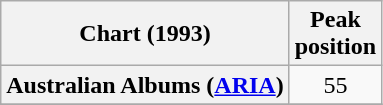<table class="wikitable sortable plainrowheaders" style="text-align:center">
<tr>
<th>Chart (1993)</th>
<th>Peak<br>position</th>
</tr>
<tr>
<th scope="row">Australian Albums (<a href='#'>ARIA</a>)</th>
<td>55</td>
</tr>
<tr>
</tr>
</table>
